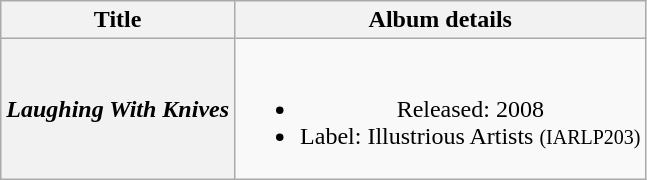<table class="wikitable plainrowheaders" style="text-align:center;" border="1">
<tr>
<th scope="col">Title</th>
<th scope="col">Album details</th>
</tr>
<tr>
<th scope="row"><em>Laughing With Knives</em></th>
<td><br><ul><li>Released: 2008</li><li>Label: Illustrious Artists <small>(IARLP203)</small></li></ul></td>
</tr>
</table>
